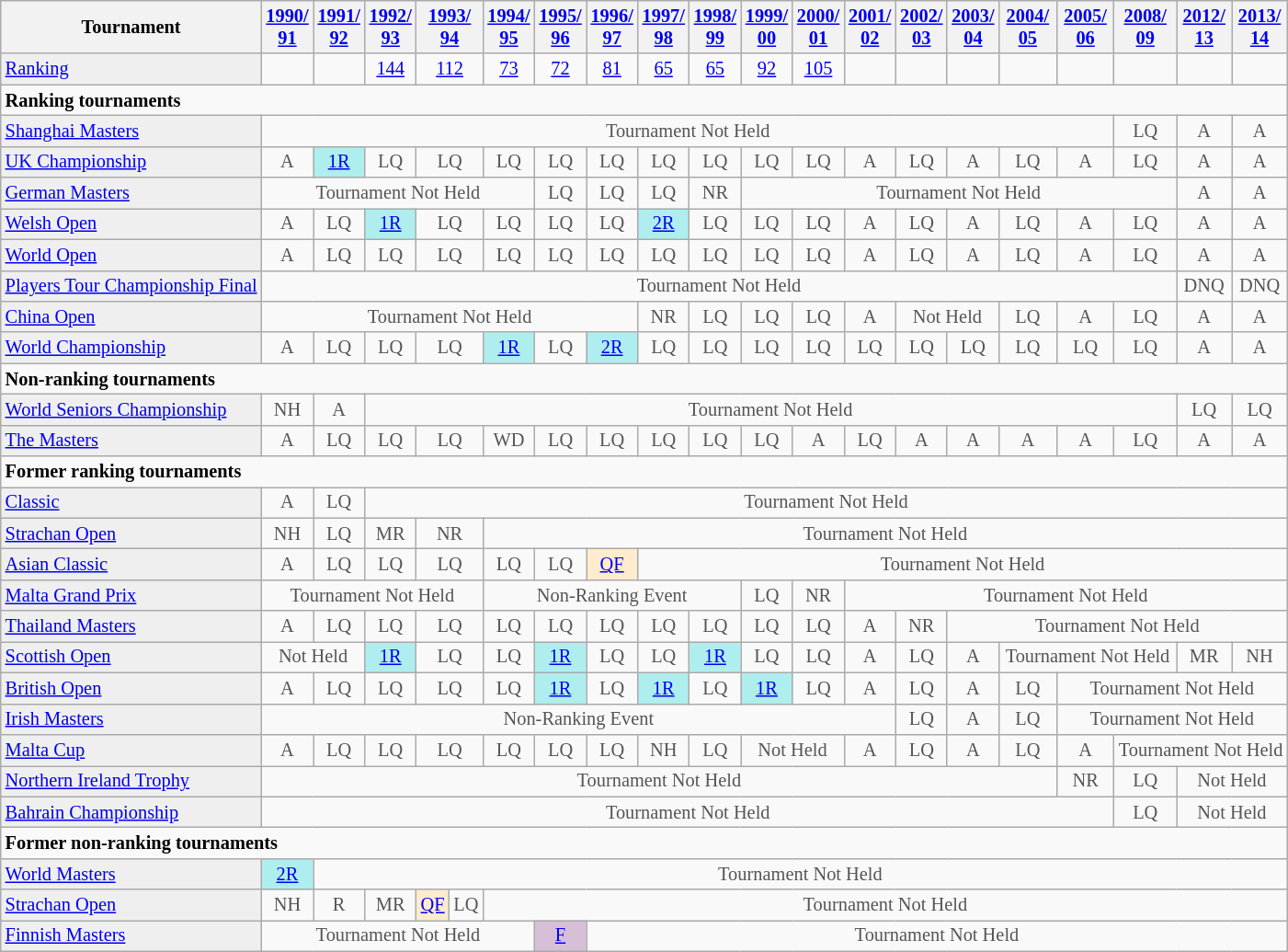<table class="wikitable" style="font-size:85%">
<tr>
<th>Tournament</th>
<th><a href='#'>1990/<br>91</a></th>
<th><a href='#'>1991/<br>92</a></th>
<th><a href='#'>1992/<br>93</a></th>
<th colspan="2"><a href='#'>1993/<br>94</a></th>
<th><a href='#'>1994/<br>95</a></th>
<th><a href='#'>1995/<br>96</a></th>
<th><a href='#'>1996/<br>97</a></th>
<th><a href='#'>1997/<br>98</a></th>
<th><a href='#'>1998/<br>99</a></th>
<th><a href='#'>1999/<br>00</a></th>
<th><a href='#'>2000/<br>01</a></th>
<th><a href='#'>2001/<br>02</a></th>
<th><a href='#'>2002/<br>03</a></th>
<th><a href='#'>2003/<br>04</a></th>
<th><a href='#'>2004/<br>05</a></th>
<th><a href='#'>2005/<br>06</a></th>
<th><a href='#'>2008/<br>09</a></th>
<th><a href='#'>2012/<br>13</a></th>
<th><a href='#'>2013/<br>14</a></th>
</tr>
<tr>
<td style="background:#EFEFEF;"><a href='#'>Ranking</a></td>
<td align="center"></td>
<td align="center"></td>
<td align="center"><a href='#'>144</a></td>
<td align="center" colspan="2"><a href='#'>112</a></td>
<td align="center"><a href='#'>73</a></td>
<td align="center"><a href='#'>72</a></td>
<td align="center"><a href='#'>81</a></td>
<td align="center"><a href='#'>65</a></td>
<td align="center"><a href='#'>65</a></td>
<td align="center"><a href='#'>92</a></td>
<td align="center"><a href='#'>105</a></td>
<td align="center"></td>
<td align="center"></td>
<td align="center"></td>
<td align="center"></td>
<td align="center"></td>
<td align="center"></td>
<td align="center"></td>
<td align="center"></td>
</tr>
<tr>
<td colspan="30"><strong>Ranking tournaments</strong></td>
</tr>
<tr>
<td style="background:#EFEFEF;"><a href='#'>Shanghai Masters</a></td>
<td align="center" colspan="17" style="color:#555555;">Tournament Not Held</td>
<td align="center" style="color:#555555;">LQ</td>
<td align="center" style="color:#555555;">A</td>
<td align="center" style="color:#555555;">A</td>
</tr>
<tr>
<td style="background:#EFEFEF;"><a href='#'>UK Championship</a></td>
<td align="center" style="color:#555555;">A</td>
<td align="center" style="background:#afeeee;"><a href='#'>1R</a></td>
<td align="center" style="color:#555555;">LQ</td>
<td align="center" colspan="2" style="color:#555555;">LQ</td>
<td align="center" style="color:#555555;">LQ</td>
<td align="center" style="color:#555555;">LQ</td>
<td align="center" style="color:#555555;">LQ</td>
<td align="center" style="color:#555555;">LQ</td>
<td align="center" style="color:#555555;">LQ</td>
<td align="center" style="color:#555555;">LQ</td>
<td align="center" style="color:#555555;">LQ</td>
<td align="center" style="color:#555555;">A</td>
<td align="center" style="color:#555555;">LQ</td>
<td align="center" style="color:#555555;">A</td>
<td align="center" style="color:#555555;">LQ</td>
<td align="center" style="color:#555555;">A</td>
<td align="center" style="color:#555555;">LQ</td>
<td align="center" style="color:#555555;">A</td>
<td align="center" style="color:#555555;">A</td>
</tr>
<tr>
<td style="background:#EFEFEF;"><a href='#'>German Masters</a></td>
<td align="center" colspan="6" style="color:#555555;">Tournament Not Held</td>
<td align="center" style="color:#555555;">LQ</td>
<td align="center" style="color:#555555;">LQ</td>
<td align="center" style="color:#555555;">LQ</td>
<td align="center" style="color:#555555;">NR</td>
<td align="center" colspan="8" style="color:#555555;">Tournament Not Held</td>
<td align="center" style="color:#555555;">A</td>
<td align="center" style="color:#555555;">A</td>
</tr>
<tr>
<td style="background:#EFEFEF;"><a href='#'>Welsh Open</a></td>
<td align="center" style="color:#555555;">A</td>
<td align="center" style="color:#555555;">LQ</td>
<td align="center" style="background:#afeeee;"><a href='#'>1R</a></td>
<td align="center" colspan="2" style="color:#555555;">LQ</td>
<td align="center" style="color:#555555;">LQ</td>
<td align="center" style="color:#555555;">LQ</td>
<td align="center" style="color:#555555;">LQ</td>
<td align="center" style="background:#afeeee;"><a href='#'>2R</a></td>
<td align="center" style="color:#555555;">LQ</td>
<td align="center" style="color:#555555;">LQ</td>
<td align="center" style="color:#555555;">LQ</td>
<td align="center" style="color:#555555;">A</td>
<td align="center" style="color:#555555;">LQ</td>
<td align="center" style="color:#555555;">A</td>
<td align="center" style="color:#555555;">LQ</td>
<td align="center" style="color:#555555;">A</td>
<td align="center" style="color:#555555;">LQ</td>
<td align="center" style="color:#555555;">A</td>
<td align="center" style="color:#555555;">A</td>
</tr>
<tr>
<td style="background:#EFEFEF;"><a href='#'>World Open</a></td>
<td align="center" style="color:#555555;">A</td>
<td align="center" style="color:#555555;">LQ</td>
<td align="center" style="color:#555555;">LQ</td>
<td align="center" colspan="2" style="color:#555555;">LQ</td>
<td align="center" style="color:#555555;">LQ</td>
<td align="center" style="color:#555555;">LQ</td>
<td align="center" style="color:#555555;">LQ</td>
<td align="center" style="color:#555555;">LQ</td>
<td align="center" style="color:#555555;">LQ</td>
<td align="center" style="color:#555555;">LQ</td>
<td align="center" style="color:#555555;">LQ</td>
<td align="center" style="color:#555555;">A</td>
<td align="center" style="color:#555555;">LQ</td>
<td align="center" style="color:#555555;">A</td>
<td align="center" style="color:#555555;">LQ</td>
<td align="center" style="color:#555555;">A</td>
<td align="center" style="color:#555555;">LQ</td>
<td align="center" style="color:#555555;">A</td>
<td align="center" style="color:#555555;">A</td>
</tr>
<tr>
<td style="background:#EFEFEF;"><a href='#'>Players Tour Championship Final</a></td>
<td align="center" colspan="18" style="color:#555555;">Tournament Not Held</td>
<td align="center" style="color:#555555;">DNQ</td>
<td align="center" style="color:#555555;">DNQ</td>
</tr>
<tr>
<td style="background:#EFEFEF;"><a href='#'>China Open</a></td>
<td align="center" colspan="8" style="color:#555555;">Tournament Not Held</td>
<td align="center" style="color:#555555;">NR</td>
<td align="center" style="color:#555555;">LQ</td>
<td align="center" style="color:#555555;">LQ</td>
<td align="center" style="color:#555555;">LQ</td>
<td align="center" style="color:#555555;">A</td>
<td align="center" colspan="2" style="color:#555555;">Not Held</td>
<td align="center" style="color:#555555;">LQ</td>
<td align="center" style="color:#555555;">A</td>
<td align="center" style="color:#555555;">LQ</td>
<td align="center" style="color:#555555;">A</td>
<td align="center" style="color:#555555;">A</td>
</tr>
<tr>
<td style="background:#EFEFEF;"><a href='#'>World Championship</a></td>
<td align="center" style="color:#555555;">A</td>
<td align="center" style="color:#555555;">LQ</td>
<td align="center" style="color:#555555;">LQ</td>
<td align="center" colspan="2" style="color:#555555;">LQ</td>
<td align="center" style="background:#afeeee;"><a href='#'>1R</a></td>
<td align="center" style="color:#555555;">LQ</td>
<td align="center" style="background:#afeeee;"><a href='#'>2R</a></td>
<td align="center" style="color:#555555;">LQ</td>
<td align="center" style="color:#555555;">LQ</td>
<td align="center" style="color:#555555;">LQ</td>
<td align="center" style="color:#555555;">LQ</td>
<td align="center" style="color:#555555;">LQ</td>
<td align="center" style="color:#555555;">LQ</td>
<td align="center" style="color:#555555;">LQ</td>
<td align="center" style="color:#555555;">LQ</td>
<td align="center" style="color:#555555;">LQ</td>
<td align="center" style="color:#555555;">LQ</td>
<td align="center" style="color:#555555;">A</td>
<td align="center" style="color:#555555;">A</td>
</tr>
<tr>
<td colspan="30"><strong>Non-ranking tournaments</strong></td>
</tr>
<tr>
<td style="background:#EFEFEF;"><a href='#'>World Seniors Championship</a></td>
<td align="center" style="color:#555555;">NH</td>
<td align="center" style="color:#555555;">A</td>
<td align="center" colspan="16" style="color:#555555;">Tournament Not Held</td>
<td align="center" style="color:#555555;">LQ</td>
<td align="center" style="color:#555555;">LQ</td>
</tr>
<tr>
<td style="background:#EFEFEF;"><a href='#'>The Masters</a></td>
<td align="center" style="color:#555555;">A</td>
<td align="center" style="color:#555555;">LQ</td>
<td align="center" style="color:#555555;">LQ</td>
<td align="center" colspan="2" style="color:#555555;">LQ</td>
<td align="center" style="color:#555555;">WD</td>
<td align="center" style="color:#555555;">LQ</td>
<td align="center" style="color:#555555;">LQ</td>
<td align="center" style="color:#555555;">LQ</td>
<td align="center" style="color:#555555;">LQ</td>
<td align="center" style="color:#555555;">LQ</td>
<td align="center" style="color:#555555;">A</td>
<td align="center" style="color:#555555;">LQ</td>
<td align="center" style="color:#555555;">A</td>
<td align="center" style="color:#555555;">A</td>
<td align="center" style="color:#555555;">A</td>
<td align="center" style="color:#555555;">A</td>
<td align="center" style="color:#555555;">LQ</td>
<td align="center" style="color:#555555;">A</td>
<td align="center" style="color:#555555;">A</td>
</tr>
<tr>
<td colspan="30"><strong>Former ranking tournaments</strong></td>
</tr>
<tr>
<td style="background:#EFEFEF;"><a href='#'>Classic</a></td>
<td align="center" style="color:#555555;">A</td>
<td align="center" style="color:#555555;">LQ</td>
<td align="center" colspan="30" style="color:#555555;">Tournament Not Held</td>
</tr>
<tr>
<td style="background:#EFEFEF;"><a href='#'>Strachan Open</a></td>
<td align="center" style="color:#555555;">NH</td>
<td align="center" style="color:#555555;">LQ</td>
<td align="center" style="color:#555555;">MR</td>
<td align="center" colspan="2" style="color:#555555;">NR</td>
<td align="center" colspan="30" style="color:#555555;">Tournament Not Held</td>
</tr>
<tr>
<td style="background:#EFEFEF;"><a href='#'>Asian Classic</a></td>
<td align="center" style="color:#555555;">A</td>
<td align="center" style="color:#555555;">LQ</td>
<td align="center" style="color:#555555;">LQ</td>
<td align="center" colspan="2" style="color:#555555;">LQ</td>
<td align="center" style="color:#555555;">LQ</td>
<td align="center" style="color:#555555;">LQ</td>
<td align="center" style="background:#ffebcd;"><a href='#'>QF</a></td>
<td align="center" colspan="30" style="color:#555555;">Tournament Not Held</td>
</tr>
<tr>
<td style="background:#EFEFEF;"><a href='#'>Malta Grand Prix</a></td>
<td align="center" colspan="5" style="color:#555555;">Tournament Not Held</td>
<td align="center" colspan="5" style="color:#555555;">Non-Ranking Event</td>
<td align="center" style="color:#555555;">LQ</td>
<td align="center" style="color:#555555;">NR</td>
<td align="center" colspan="30" style="color:#555555;">Tournament Not Held</td>
</tr>
<tr>
<td style="background:#EFEFEF;"><a href='#'>Thailand Masters</a></td>
<td align="center" style="color:#555555;">A</td>
<td align="center" style="color:#555555;">LQ</td>
<td align="center" style="color:#555555;">LQ</td>
<td align="center" colspan="2" style="color:#555555;">LQ</td>
<td align="center" style="color:#555555;">LQ</td>
<td align="center" style="color:#555555;">LQ</td>
<td align="center" style="color:#555555;">LQ</td>
<td align="center" style="color:#555555;">LQ</td>
<td align="center" style="color:#555555;">LQ</td>
<td align="center" style="color:#555555;">LQ</td>
<td align="center" style="color:#555555;">LQ</td>
<td align="center" style="color:#555555;">A</td>
<td align="center" style="color:#555555;">NR</td>
<td align="center" colspan="30" style="color:#555555;">Tournament Not Held</td>
</tr>
<tr>
<td style="background:#EFEFEF;"><a href='#'>Scottish Open</a></td>
<td align="center" colspan="2" style="color:#555555;">Not Held</td>
<td align="center" style="background:#afeeee;"><a href='#'>1R</a></td>
<td align="center" colspan="2" style="color:#555555;">LQ</td>
<td align="center" style="color:#555555;">LQ</td>
<td align="center" style="background:#afeeee;"><a href='#'>1R</a></td>
<td align="center" style="color:#555555;">LQ</td>
<td align="center" style="color:#555555;">LQ</td>
<td align="center" style="background:#afeeee;"><a href='#'>1R</a></td>
<td align="center" style="color:#555555;">LQ</td>
<td align="center" style="color:#555555;">LQ</td>
<td align="center" style="color:#555555;">A</td>
<td align="center" style="color:#555555;">LQ</td>
<td align="center" style="color:#555555;">A</td>
<td align="center" colspan="3" style="color:#555555;">Tournament Not Held</td>
<td align="center" style="color:#555555;">MR</td>
<td align="center" style="color:#555555;">NH</td>
</tr>
<tr>
<td style="background:#EFEFEF;"><a href='#'>British Open</a></td>
<td align="center" style="color:#555555;">A</td>
<td align="center" style="color:#555555;">LQ</td>
<td align="center" style="color:#555555;">LQ</td>
<td align="center" colspan="2" style="color:#555555;">LQ</td>
<td align="center" style="color:#555555;">LQ</td>
<td align="center" style="background:#afeeee;"><a href='#'>1R</a></td>
<td align="center" style="color:#555555;">LQ</td>
<td align="center" style="background:#afeeee;"><a href='#'>1R</a></td>
<td align="center" style="color:#555555;">LQ</td>
<td align="center" style="background:#afeeee;"><a href='#'>1R</a></td>
<td align="center" style="color:#555555;">LQ</td>
<td align="center" style="color:#555555;">A</td>
<td align="center" style="color:#555555;">LQ</td>
<td align="center" style="color:#555555;">A</td>
<td align="center" style="color:#555555;">LQ</td>
<td align="center" colspan="30" style="color:#555555;">Tournament Not Held</td>
</tr>
<tr>
<td style="background:#EFEFEF;"><a href='#'>Irish Masters</a></td>
<td align="center" colspan="13" style="color:#555555;">Non-Ranking Event</td>
<td align="center" style="color:#555555;">LQ</td>
<td align="center" style="color:#555555;">A</td>
<td align="center" style="color:#555555;">LQ</td>
<td align="center" colspan="30" style="color:#555555;">Tournament Not Held</td>
</tr>
<tr>
<td style="background:#EFEFEF;"><a href='#'>Malta Cup</a></td>
<td align="center" style="color:#555555;">A</td>
<td align="center" style="color:#555555;">LQ</td>
<td align="center" style="color:#555555;">LQ</td>
<td align="center" colspan="2" style="color:#555555;">LQ</td>
<td align="center" style="color:#555555;">LQ</td>
<td align="center" style="color:#555555;">LQ</td>
<td align="center" style="color:#555555;">LQ</td>
<td align="center" style="color:#555555;">NH</td>
<td align="center" style="color:#555555;">LQ</td>
<td align="center" colspan="2" style="color:#555555;">Not Held</td>
<td align="center" style="color:#555555;">A</td>
<td align="center" style="color:#555555;">LQ</td>
<td align="center" style="color:#555555;">A</td>
<td align="center" style="color:#555555;">LQ</td>
<td align="center" style="color:#555555;">A</td>
<td align="center" colspan="30" style="color:#555555;">Tournament Not Held</td>
</tr>
<tr>
<td style="background:#EFEFEF;"><a href='#'>Northern Ireland Trophy</a></td>
<td align="center" colspan="16" style="color:#555555;">Tournament Not Held</td>
<td align="center" style="color:#555555;">NR</td>
<td align="center" style="color:#555555;">LQ</td>
<td align="center" colspan="30" style="color:#555555;">Not Held</td>
</tr>
<tr>
<td style="background:#EFEFEF;"><a href='#'>Bahrain Championship</a></td>
<td align="center" colspan="17" style="color:#555555;">Tournament Not Held</td>
<td align="center" style="color:#555555;">LQ</td>
<td align="center" colspan="30" style="color:#555555;">Not Held</td>
</tr>
<tr>
<td colspan="30"><strong>Former non-ranking tournaments</strong></td>
</tr>
<tr>
<td style="background:#EFEFEF;"><a href='#'>World Masters</a></td>
<td align="center" style="background:#afeeee;"><a href='#'>2R</a></td>
<td align="center" colspan="30" style="color:#555555;">Tournament Not Held</td>
</tr>
<tr>
<td style="background:#EFEFEF;"><a href='#'>Strachan Open</a></td>
<td align="center" style="color:#555555;">NH</td>
<td align="center" style="color:#555555;">R</td>
<td align="center" style="color:#555555;">MR</td>
<td align="center" style="background:#ffebcd;"><a href='#'>QF</a></td>
<td align="center" style="color:#555555;">LQ</td>
<td align="center" colspan="30" style="color:#555555;">Tournament Not Held</td>
</tr>
<tr>
<td style="background:#EFEFEF;"><a href='#'>Finnish Masters</a></td>
<td align="center" colspan="6" style="color:#555555;">Tournament Not Held</td>
<td align="center" style="background:#D8BFD8;"><a href='#'>F</a></td>
<td align="center" colspan="30" style="color:#555555;">Tournament Not Held</td>
</tr>
</table>
